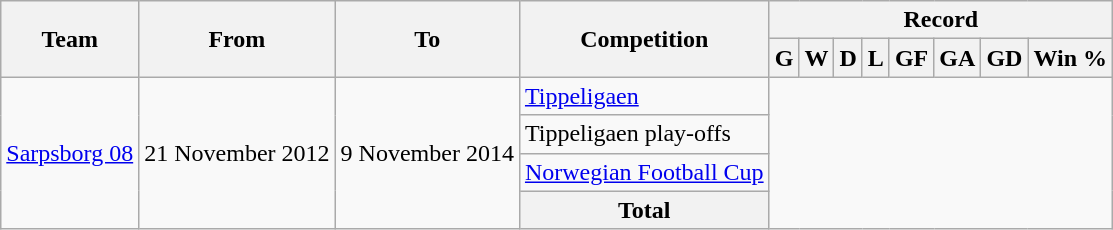<table class="wikitable" style="text-align: center">
<tr>
<th rowspan=2>Team</th>
<th rowspan=2>From</th>
<th rowspan=2>To</th>
<th rowspan=2>Competition</th>
<th colspan=8>Record</th>
</tr>
<tr>
<th>G</th>
<th>W</th>
<th>D</th>
<th>L</th>
<th>GF</th>
<th>GA</th>
<th>GD</th>
<th>Win %</th>
</tr>
<tr>
<td rowspan=4 align="left"><a href='#'>Sarpsborg 08</a></td>
<td rowspan=4 align="left">21 November 2012</td>
<td rowspan=4 align="left">9 November 2014</td>
<td align="left"><a href='#'>Tippeligaen</a><br></td>
</tr>
<tr>
<td align="left">Tippeligaen play-offs<br></td>
</tr>
<tr>
<td align="left"><a href='#'>Norwegian Football Cup</a><br></td>
</tr>
<tr>
<th>Total<br></th>
</tr>
</table>
